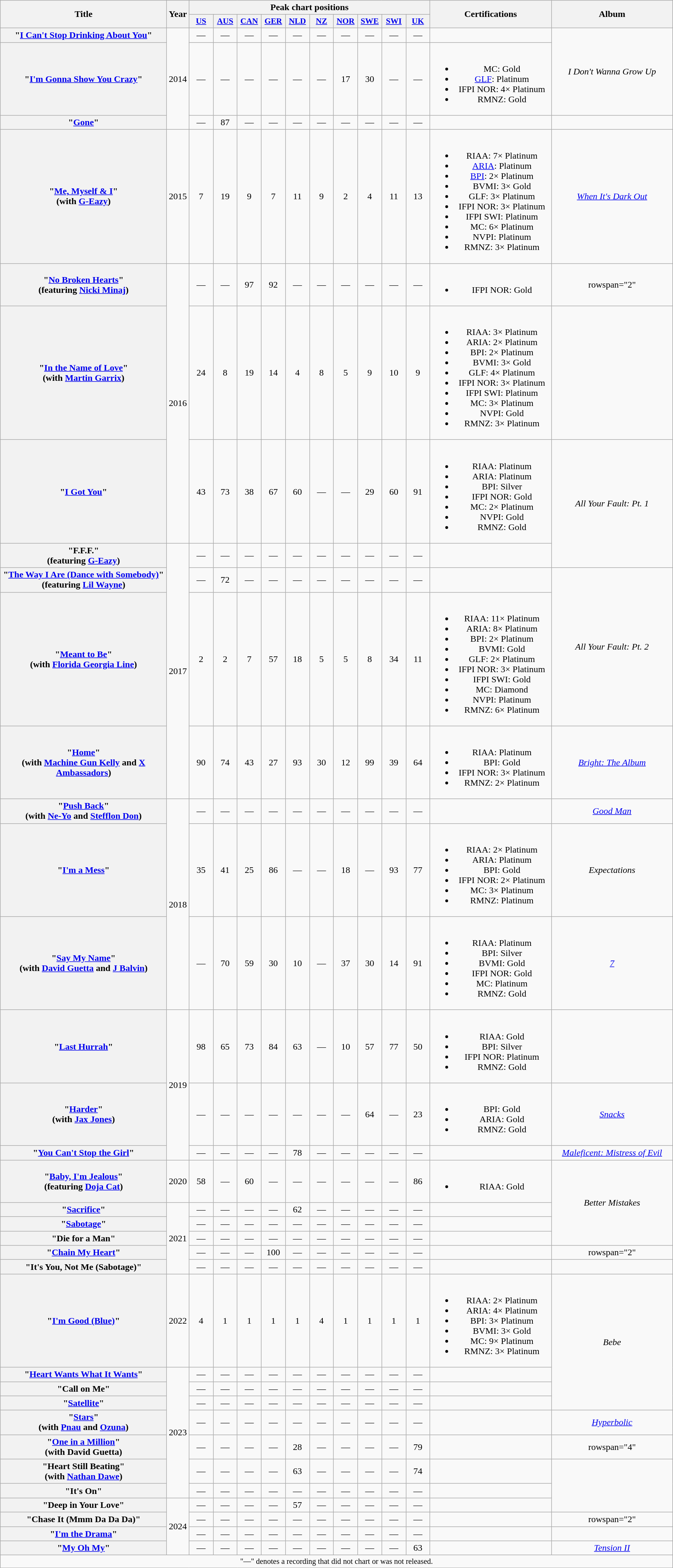<table class="wikitable plainrowheaders" style="text-align:center;">
<tr>
<th scope="col" rowspan="2" style="width:18em;">Title</th>
<th scope="col" rowspan="2" style="width:1em;">Year</th>
<th scope="col" colspan="10">Peak chart positions</th>
<th scope="col" rowspan="2" style="width:13em;">Certifications</th>
<th scope="col" rowspan="2" style="width:13em;">Album</th>
</tr>
<tr>
<th scope="col" style="width:2.5em; font-size:90%;"><a href='#'>US</a><br></th>
<th scope="col" style="width:2.5em; font-size:90%;"><a href='#'>AUS</a><br></th>
<th scope="col" style="width:2.5em; font-size:90%;"><a href='#'>CAN</a><br></th>
<th scope="col" style="width:2.5em; font-size:90%;"><a href='#'>GER</a><br></th>
<th scope="col" style="width:2.5em; font-size:90%;"><a href='#'>NLD</a><br></th>
<th scope="col" style="width:2.5em; font-size:90%;"><a href='#'>NZ</a><br></th>
<th scope="col" style="width:2.5em; font-size:90%;"><a href='#'>NOR</a><br></th>
<th scope="col" style="width:2.5em; font-size:90%;"><a href='#'>SWE</a><br></th>
<th scope="col" style="width:2.5em; font-size:90%;"><a href='#'>SWI</a><br></th>
<th scope="col" style="width:2.5em; font-size:90%;"><a href='#'>UK</a><br></th>
</tr>
<tr>
<th scope="row">"<a href='#'>I Can't Stop Drinking About You</a>"</th>
<td rowspan="3">2014</td>
<td>—</td>
<td>—</td>
<td>—</td>
<td>—</td>
<td>—</td>
<td>—</td>
<td>—</td>
<td>—</td>
<td>—</td>
<td>—</td>
<td></td>
<td rowspan="2"><em>I Don't Wanna Grow Up</em></td>
</tr>
<tr>
<th scope="row">"<a href='#'>I'm Gonna Show You Crazy</a>"</th>
<td>—</td>
<td>—</td>
<td>—</td>
<td>—</td>
<td>—</td>
<td>—</td>
<td>17</td>
<td>30</td>
<td>—</td>
<td>—</td>
<td><br><ul><li>MC: Gold</li><li><a href='#'>GLF</a>: Platinum</li><li>IFPI NOR: 4× Platinum</li><li>RMNZ: Gold</li></ul></td>
</tr>
<tr>
<th scope="row">"<a href='#'>Gone</a>"</th>
<td>—</td>
<td>87</td>
<td>—</td>
<td>—</td>
<td>—</td>
<td>—</td>
<td>—</td>
<td>—</td>
<td>—</td>
<td>—</td>
<td></td>
<td></td>
</tr>
<tr>
<th scope="row">"<a href='#'>Me, Myself & I</a>"<br><span>(with <a href='#'>G-Eazy</a>)</span></th>
<td>2015</td>
<td>7</td>
<td>19</td>
<td>9</td>
<td>7</td>
<td>11</td>
<td>9</td>
<td>2</td>
<td>4</td>
<td>11</td>
<td>13</td>
<td><br><ul><li>RIAA: 7× Platinum</li><li><a href='#'>ARIA</a>: Platinum</li><li><a href='#'>BPI</a>: 2× Platinum</li><li>BVMI: 3× Gold</li><li>GLF: 3× Platinum</li><li>IFPI NOR: 3× Platinum</li><li>IFPI SWI: Platinum</li><li>MC: 6× Platinum</li><li>NVPI: Platinum</li><li>RMNZ: 3× Platinum</li></ul></td>
<td><em><a href='#'>When It's Dark Out</a></em></td>
</tr>
<tr>
<th scope="row">"<a href='#'>No Broken Hearts</a>"<br><span>(featuring <a href='#'>Nicki Minaj</a>)</span></th>
<td rowspan="3">2016</td>
<td>—</td>
<td>—</td>
<td>97</td>
<td>92</td>
<td>—</td>
<td>—</td>
<td>—</td>
<td>—</td>
<td>—</td>
<td>—</td>
<td><br><ul><li>IFPI NOR: Gold</li></ul></td>
<td>rowspan="2" </td>
</tr>
<tr>
<th scope="row">"<a href='#'>In the Name of Love</a>"<br><span>(with <a href='#'>Martin Garrix</a>)</span></th>
<td>24</td>
<td>8</td>
<td>19</td>
<td>14</td>
<td>4</td>
<td>8</td>
<td>5</td>
<td>9</td>
<td>10</td>
<td>9</td>
<td><br><ul><li>RIAA: 3× Platinum</li><li>ARIA: 2× Platinum</li><li>BPI: 2× Platinum</li><li>BVMI: 3× Gold</li><li>GLF: 4× Platinum</li><li>IFPI NOR: 3× Platinum</li><li>IFPI SWI: Platinum</li><li>MC: 3× Platinum</li><li>NVPI: Gold</li><li>RMNZ: 3× Platinum</li></ul></td>
</tr>
<tr>
<th scope="row">"<a href='#'>I Got You</a>"</th>
<td>43</td>
<td>73</td>
<td>38</td>
<td>67</td>
<td>60</td>
<td>—</td>
<td>—</td>
<td>29</td>
<td>60</td>
<td>91</td>
<td><br><ul><li>RIAA: Platinum</li><li>ARIA: Platinum</li><li>BPI: Silver</li><li>IFPI NOR: Gold</li><li>MC: 2× Platinum</li><li>NVPI: Gold</li><li>RMNZ: Gold</li></ul></td>
<td rowspan="2"><em>All Your Fault: Pt. 1</em></td>
</tr>
<tr>
<th scope="row">"F.F.F."<br><span>(featuring <a href='#'>G-Eazy</a>)</span></th>
<td rowspan="4">2017</td>
<td>—</td>
<td>—</td>
<td>—</td>
<td>—</td>
<td>—</td>
<td>—</td>
<td>—</td>
<td>—</td>
<td>—</td>
<td>—</td>
<td></td>
</tr>
<tr>
<th scope="row">"<a href='#'>The Way I Are (Dance with Somebody)</a>"<br><span>(featuring <a href='#'>Lil Wayne</a>)</span></th>
<td>—</td>
<td>72</td>
<td>—</td>
<td>—</td>
<td>—</td>
<td>—</td>
<td>—</td>
<td>—</td>
<td>—</td>
<td>—</td>
<td></td>
<td rowspan="2"><em>All Your Fault: Pt. 2</em></td>
</tr>
<tr>
<th scope="row">"<a href='#'>Meant to Be</a>"<br><span>(with <a href='#'>Florida Georgia Line</a>)</span></th>
<td>2</td>
<td>2</td>
<td>7</td>
<td>57</td>
<td>18</td>
<td>5</td>
<td>5</td>
<td>8</td>
<td>34</td>
<td>11</td>
<td><br><ul><li>RIAA: 11× Platinum </li><li>ARIA: 8× Platinum</li><li>BPI: 2× Platinum</li><li>BVMI: Gold</li><li>GLF: 2× Platinum</li><li>IFPI NOR: 3× Platinum</li><li>IFPI SWI: Gold</li><li>MC: Diamond</li><li>NVPI: Platinum</li><li>RMNZ: 6× Platinum</li></ul></td>
</tr>
<tr>
<th scope="row">"<a href='#'>Home</a>"<br><span>(with <a href='#'>Machine Gun Kelly</a> and <a href='#'>X Ambassadors</a>)</span></th>
<td>90</td>
<td>74</td>
<td>43</td>
<td>27</td>
<td>93</td>
<td>30</td>
<td>12</td>
<td>99</td>
<td>39</td>
<td>64</td>
<td><br><ul><li>RIAA: Platinum</li><li>BPI: Gold</li><li>IFPI NOR: 3× Platinum</li><li>RMNZ: 2× Platinum</li></ul></td>
<td><em><a href='#'>Bright: The Album</a></em></td>
</tr>
<tr>
<th scope="row">"<a href='#'>Push Back</a>"<br><span>(with <a href='#'>Ne-Yo</a> and <a href='#'>Stefflon Don</a>)</span></th>
<td rowspan="3">2018</td>
<td>—</td>
<td>—</td>
<td>—</td>
<td>—</td>
<td>—</td>
<td>—</td>
<td>—</td>
<td>—</td>
<td>—</td>
<td>—</td>
<td></td>
<td><em><a href='#'>Good Man</a></em></td>
</tr>
<tr>
<th scope="row">"<a href='#'>I'm a Mess</a>"</th>
<td>35</td>
<td>41</td>
<td>25</td>
<td>86</td>
<td>—</td>
<td>—</td>
<td>18</td>
<td>—</td>
<td>93</td>
<td>77</td>
<td><br><ul><li>RIAA: 2× Platinum</li><li>ARIA: Platinum</li><li>BPI: Gold</li><li>IFPI NOR: 2× Platinum</li><li>MC: 3× Platinum</li><li>RMNZ: Platinum</li></ul></td>
<td><em>Expectations</em></td>
</tr>
<tr>
<th scope="row">"<a href='#'>Say My Name</a>"<br><span>(with <a href='#'>David Guetta</a> and <a href='#'>J Balvin</a>)</span></th>
<td>—</td>
<td>70</td>
<td>59</td>
<td>30</td>
<td>10</td>
<td>—</td>
<td>37</td>
<td>30</td>
<td>14</td>
<td>91</td>
<td><br><ul><li>RIAA: Platinum</li><li>BPI: Silver</li><li>BVMI: Gold</li><li>IFPI NOR: Gold</li><li>MC: Platinum</li><li>RMNZ: Gold</li></ul></td>
<td><em><a href='#'>7</a></em></td>
</tr>
<tr>
<th scope="row">"<a href='#'>Last Hurrah</a>"</th>
<td rowspan="3">2019</td>
<td>98</td>
<td>65</td>
<td>73</td>
<td>84</td>
<td>63</td>
<td>—</td>
<td>10</td>
<td>57</td>
<td>77</td>
<td>50</td>
<td><br><ul><li>RIAA: Gold</li><li>BPI: Silver</li><li>IFPI NOR: Platinum</li><li>RMNZ: Gold</li></ul></td>
<td></td>
</tr>
<tr>
<th scope="row">"<a href='#'>Harder</a>"<br><span>(with <a href='#'>Jax Jones</a>)</span></th>
<td>—</td>
<td>—</td>
<td>—</td>
<td>—</td>
<td>—</td>
<td>—</td>
<td>—</td>
<td>64</td>
<td>—</td>
<td>23</td>
<td><br><ul><li>BPI: Gold</li><li>ARIA: Gold</li><li>RMNZ: Gold</li></ul></td>
<td><em><a href='#'>Snacks</a></em></td>
</tr>
<tr>
<th scope="row">"<a href='#'>You Can't Stop the Girl</a>"</th>
<td>—</td>
<td>—</td>
<td>—</td>
<td>—</td>
<td>78</td>
<td>—</td>
<td>—</td>
<td>—</td>
<td>—</td>
<td>—</td>
<td></td>
<td><em><a href='#'>Maleficent: Mistress of Evil</a></em></td>
</tr>
<tr>
<th scope="row">"<a href='#'>Baby, I'm Jealous</a>"<br><span>(featuring <a href='#'>Doja Cat</a>)</span></th>
<td>2020</td>
<td>58</td>
<td>—</td>
<td>60</td>
<td>—</td>
<td>—</td>
<td>—</td>
<td>—</td>
<td>—</td>
<td>—</td>
<td>86</td>
<td><br><ul><li>RIAA: Gold</li></ul></td>
<td rowspan="4"><em>Better Mistakes</em></td>
</tr>
<tr>
<th scope="row">"<a href='#'>Sacrifice</a>"</th>
<td rowspan="5">2021</td>
<td>—</td>
<td>—</td>
<td>—</td>
<td>—</td>
<td>62</td>
<td>—</td>
<td>—</td>
<td>—</td>
<td>—</td>
<td>—</td>
<td></td>
</tr>
<tr>
<th scope="row">"<a href='#'>Sabotage</a>"</th>
<td>—</td>
<td>—</td>
<td>—</td>
<td>—</td>
<td>—</td>
<td>—</td>
<td>—</td>
<td>—</td>
<td>—</td>
<td>—</td>
<td></td>
</tr>
<tr>
<th scope="row">"Die for a Man"<br></th>
<td>—</td>
<td>—</td>
<td>—</td>
<td>—</td>
<td>—</td>
<td>—</td>
<td>—</td>
<td>—</td>
<td>—</td>
<td>—</td>
<td></td>
</tr>
<tr>
<th scope="row">"<a href='#'>Chain My Heart</a>"<br></th>
<td>—</td>
<td>—</td>
<td>—</td>
<td>100</td>
<td>—</td>
<td>—</td>
<td>—</td>
<td>—</td>
<td>—</td>
<td>—</td>
<td></td>
<td>rowspan="2" </td>
</tr>
<tr>
<th scope="row">"It's You, Not Me (Sabotage)"<br></th>
<td>—</td>
<td>—</td>
<td>—</td>
<td>—</td>
<td>—</td>
<td>—</td>
<td>—</td>
<td>—</td>
<td>—</td>
<td>—</td>
<td></td>
</tr>
<tr>
<th scope="row">"<a href='#'>I'm Good (Blue)</a>"<br></th>
<td>2022</td>
<td>4</td>
<td>1</td>
<td>1</td>
<td>1</td>
<td>1</td>
<td>4</td>
<td>1</td>
<td>1</td>
<td>1</td>
<td>1</td>
<td><br><ul><li>RIAA: 2× Platinum</li><li>ARIA: 4× Platinum</li><li>BPI: 3× Platinum</li><li>BVMI: 3× Gold</li><li>MC: 9× Platinum</li><li>RMNZ: 3× Platinum</li></ul></td>
<td rowspan="4"><em>Bebe</em></td>
</tr>
<tr>
<th scope="row">"<a href='#'>Heart Wants What It Wants</a>"</th>
<td rowspan="7">2023</td>
<td>—</td>
<td>—</td>
<td>—</td>
<td>—</td>
<td>—</td>
<td>—</td>
<td>—</td>
<td>—</td>
<td>—</td>
<td>—</td>
<td></td>
</tr>
<tr>
<th scope="row">"Call on Me"</th>
<td>—</td>
<td>—</td>
<td>—</td>
<td>—</td>
<td>—</td>
<td>—</td>
<td>—</td>
<td>—</td>
<td>—</td>
<td>—</td>
<td></td>
</tr>
<tr>
<th scope="row">"<a href='#'>Satellite</a>"<br></th>
<td>—</td>
<td>—</td>
<td>—</td>
<td>—</td>
<td>—</td>
<td>—</td>
<td>—</td>
<td>—</td>
<td>—</td>
<td>—</td>
<td></td>
</tr>
<tr>
<th scope="row">"<a href='#'>Stars</a>"<br><span>(with <a href='#'>Pnau</a> and <a href='#'>Ozuna</a>)</span></th>
<td>—</td>
<td>—</td>
<td>—</td>
<td>—</td>
<td>—</td>
<td>—</td>
<td>—</td>
<td>—</td>
<td>—</td>
<td>—</td>
<td></td>
<td><em><a href='#'>Hyperbolic</a></em></td>
</tr>
<tr>
<th scope="row">"<a href='#'>One in a Million</a>"<br><span>(with David Guetta)</span></th>
<td>—</td>
<td>—</td>
<td>—</td>
<td>—</td>
<td>28</td>
<td>—</td>
<td>—</td>
<td>—</td>
<td>—</td>
<td>79</td>
<td></td>
<td>rowspan="4" </td>
</tr>
<tr>
<th scope="row">"Heart Still Beating"<br><span>(with <a href='#'>Nathan Dawe</a>)</span></th>
<td>—</td>
<td>—</td>
<td>—</td>
<td>—</td>
<td>63</td>
<td>—</td>
<td>—</td>
<td>—</td>
<td>—</td>
<td>74</td>
<td></td>
</tr>
<tr>
<th scope="row">"It's On"</th>
<td>—</td>
<td>—</td>
<td>—</td>
<td>—</td>
<td>—</td>
<td>—</td>
<td>—</td>
<td>—</td>
<td>—</td>
<td>—</td>
<td></td>
</tr>
<tr>
<th scope="row">"Deep in Your Love"<br></th>
<td rowspan="4">2024</td>
<td>—</td>
<td>—</td>
<td>—</td>
<td>—</td>
<td>57</td>
<td>—</td>
<td>—</td>
<td>—</td>
<td>—</td>
<td>—</td>
<td></td>
</tr>
<tr>
<th scope="row">"Chase It (Mmm Da Da Da)"</th>
<td>—</td>
<td>—</td>
<td>—</td>
<td>—</td>
<td>—</td>
<td>—</td>
<td>—</td>
<td>—</td>
<td>—</td>
<td>—</td>
<td></td>
<td>rowspan="2" </td>
</tr>
<tr>
<th scope="row">"<a href='#'>I'm the Drama</a>"</th>
<td>—</td>
<td>—</td>
<td>—</td>
<td>—</td>
<td>—</td>
<td>—</td>
<td>—</td>
<td>—</td>
<td>—</td>
<td>—</td>
<td></td>
</tr>
<tr>
<th scope="row">"<a href='#'>My Oh My</a>"<br></th>
<td>—</td>
<td>—</td>
<td>—</td>
<td>—</td>
<td>—</td>
<td>—</td>
<td>—</td>
<td>—</td>
<td>—</td>
<td>63</td>
<td></td>
<td><em><a href='#'>Tension II</a></em></td>
</tr>
<tr>
<td colspan="18" style="font-size:85%">"—" denotes a recording that did not chart or was not released.</td>
</tr>
</table>
